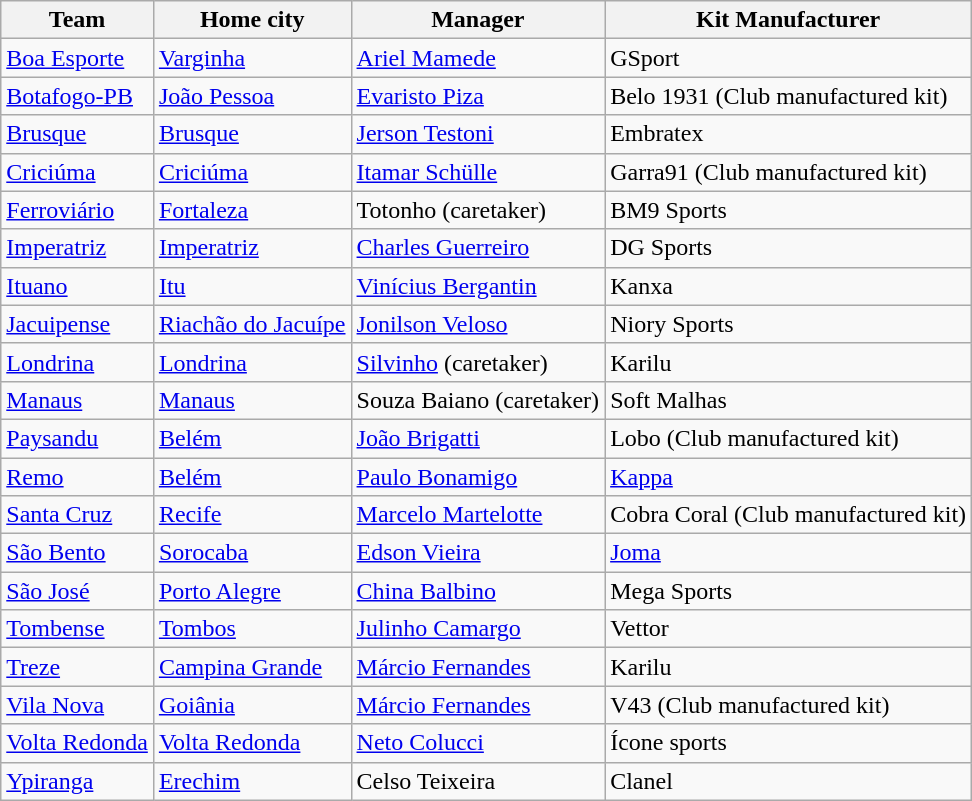<table class="wikitable sortable" |>
<tr>
<th>Team</th>
<th>Home city</th>
<th>Manager</th>
<th>Kit Manufacturer</th>
</tr>
<tr>
<td><a href='#'>Boa Esporte</a></td>
<td><a href='#'>Varginha</a></td>
<td> <a href='#'>Ariel Mamede</a></td>
<td> GSport</td>
</tr>
<tr>
<td><a href='#'>Botafogo-PB</a></td>
<td><a href='#'>João Pessoa</a></td>
<td> <a href='#'>Evaristo Piza</a></td>
<td> Belo 1931 (Club manufactured kit)</td>
</tr>
<tr>
<td><a href='#'>Brusque</a></td>
<td><a href='#'>Brusque</a></td>
<td> <a href='#'>Jerson Testoni</a></td>
<td> Embratex</td>
</tr>
<tr>
<td><a href='#'>Criciúma</a></td>
<td><a href='#'>Criciúma</a></td>
<td> <a href='#'>Itamar Schülle</a></td>
<td> Garra91 (Club manufactured kit)</td>
</tr>
<tr>
<td><a href='#'>Ferroviário</a></td>
<td><a href='#'>Fortaleza</a></td>
<td> Totonho (caretaker)</td>
<td> BM9 Sports</td>
</tr>
<tr>
<td><a href='#'>Imperatriz</a></td>
<td><a href='#'>Imperatriz</a></td>
<td> <a href='#'>Charles Guerreiro</a></td>
<td> DG Sports</td>
</tr>
<tr>
<td><a href='#'>Ituano</a></td>
<td><a href='#'>Itu</a></td>
<td> <a href='#'>Vinícius Bergantin</a></td>
<td> Kanxa</td>
</tr>
<tr>
<td><a href='#'>Jacuipense</a></td>
<td><a href='#'>Riachão do Jacuípe</a></td>
<td> <a href='#'>Jonilson Veloso</a></td>
<td> Niory Sports</td>
</tr>
<tr>
<td><a href='#'>Londrina</a></td>
<td><a href='#'>Londrina</a></td>
<td> <a href='#'>Silvinho</a> (caretaker)</td>
<td> Karilu</td>
</tr>
<tr>
<td><a href='#'>Manaus</a></td>
<td><a href='#'>Manaus</a></td>
<td> Souza Baiano (caretaker)</td>
<td> Soft Malhas</td>
</tr>
<tr>
<td><a href='#'>Paysandu</a></td>
<td><a href='#'>Belém</a></td>
<td> <a href='#'>João Brigatti</a></td>
<td> Lobo  (Club manufactured kit)</td>
</tr>
<tr>
<td><a href='#'>Remo</a></td>
<td><a href='#'>Belém</a></td>
<td> <a href='#'>Paulo Bonamigo</a></td>
<td> <a href='#'>Kappa</a></td>
</tr>
<tr>
<td><a href='#'>Santa Cruz</a></td>
<td><a href='#'>Recife</a></td>
<td> <a href='#'>Marcelo Martelotte</a></td>
<td> Cobra Coral (Club manufactured kit)</td>
</tr>
<tr>
<td><a href='#'>São Bento</a></td>
<td><a href='#'>Sorocaba</a></td>
<td> <a href='#'>Edson Vieira</a></td>
<td> <a href='#'>Joma</a></td>
</tr>
<tr>
<td><a href='#'>São José</a></td>
<td><a href='#'>Porto Alegre</a></td>
<td> <a href='#'>China Balbino</a></td>
<td> Mega Sports</td>
</tr>
<tr>
<td><a href='#'>Tombense</a></td>
<td><a href='#'>Tombos</a></td>
<td> <a href='#'>Julinho Camargo</a></td>
<td> Vettor</td>
</tr>
<tr>
<td><a href='#'>Treze</a></td>
<td><a href='#'>Campina Grande</a></td>
<td> <a href='#'>Márcio Fernandes</a></td>
<td> Karilu</td>
</tr>
<tr>
<td><a href='#'>Vila Nova</a></td>
<td><a href='#'>Goiânia</a></td>
<td> <a href='#'>Márcio Fernandes</a></td>
<td> V43  (Club manufactured kit)</td>
</tr>
<tr>
<td><a href='#'>Volta Redonda</a></td>
<td><a href='#'>Volta Redonda</a></td>
<td> <a href='#'>Neto Colucci</a></td>
<td> Ícone sports</td>
</tr>
<tr>
<td><a href='#'>Ypiranga</a></td>
<td><a href='#'>Erechim</a></td>
<td> Celso Teixeira</td>
<td> Clanel</td>
</tr>
</table>
